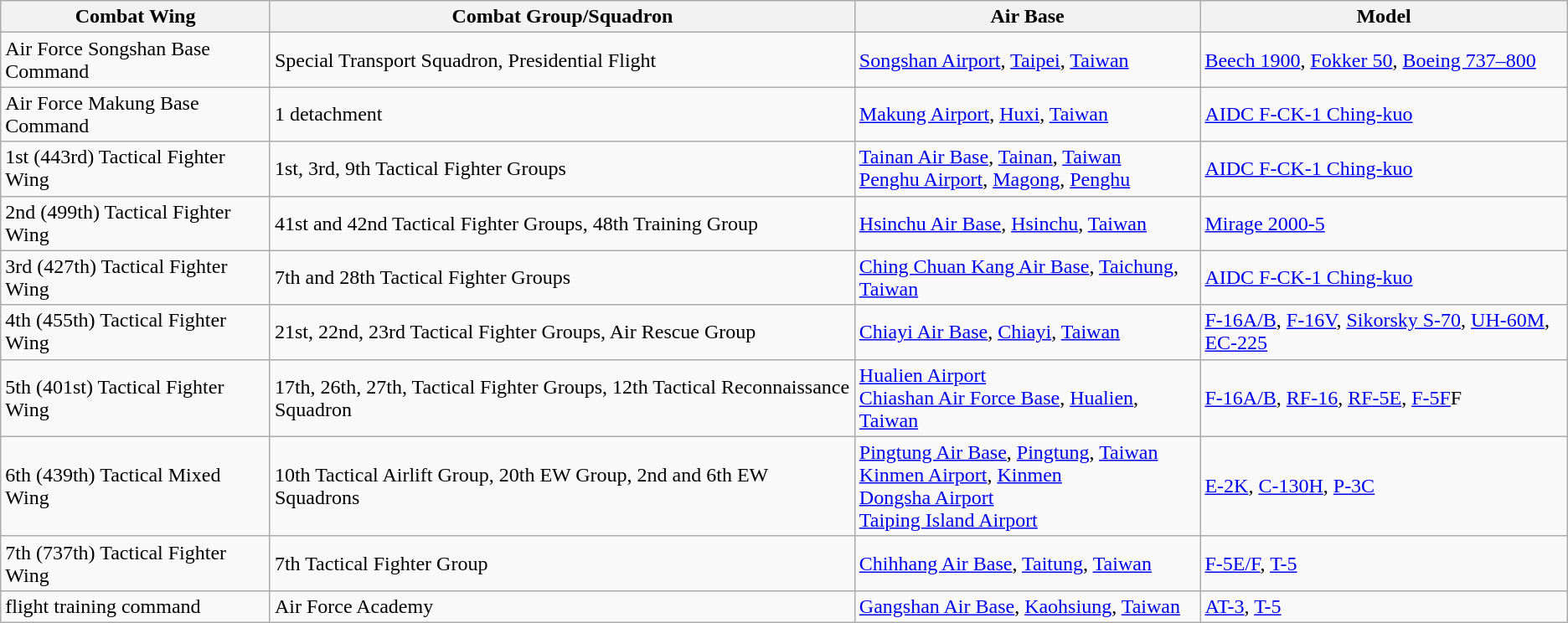<table class="wikitable">
<tr>
<th>Combat Wing</th>
<th>Combat Group/Squadron</th>
<th>Air Base</th>
<th>Model</th>
</tr>
<tr>
<td> Air Force Songshan Base Command</td>
<td>Special Transport Squadron, Presidential Flight</td>
<td><a href='#'>Songshan Airport</a>, <a href='#'>Taipei</a>, <a href='#'>Taiwan</a></td>
<td><a href='#'>Beech 1900</a>, <a href='#'>Fokker 50</a>, <a href='#'>Boeing 737–800</a></td>
</tr>
<tr>
<td>Air Force Makung Base Command</td>
<td>1 detachment</td>
<td><a href='#'>Makung Airport</a>, <a href='#'>Huxi</a>, <a href='#'>Taiwan</a></td>
<td><a href='#'>AIDC F-CK-1 Ching-kuo</a></td>
</tr>
<tr>
<td> 1st (443rd) Tactical Fighter Wing</td>
<td>1st, 3rd, 9th Tactical Fighter Groups</td>
<td><a href='#'>Tainan Air Base</a>, <a href='#'>Tainan</a>, <a href='#'>Taiwan</a><br><a href='#'>Penghu Airport</a>, <a href='#'>Magong</a>, <a href='#'>Penghu</a></td>
<td><a href='#'>AIDC F-CK-1 Ching-kuo</a></td>
</tr>
<tr>
<td> 2nd (499th) Tactical Fighter Wing</td>
<td>41st and 42nd Tactical Fighter Groups, 48th Training Group</td>
<td><a href='#'>Hsinchu Air Base</a>, <a href='#'>Hsinchu</a>, <a href='#'>Taiwan</a></td>
<td><a href='#'>Mirage 2000-5</a></td>
</tr>
<tr>
<td> 3rd (427th) Tactical Fighter Wing</td>
<td>7th and 28th Tactical Fighter Groups</td>
<td><a href='#'>Ching Chuan Kang Air Base</a>, <a href='#'>Taichung</a>, <a href='#'>Taiwan</a></td>
<td><a href='#'>AIDC F-CK-1 Ching-kuo</a></td>
</tr>
<tr>
<td> 4th (455th) Tactical Fighter Wing</td>
<td>21st, 22nd, 23rd Tactical Fighter Groups, Air Rescue Group</td>
<td><a href='#'>Chiayi Air Base</a>, <a href='#'>Chiayi</a>, <a href='#'>Taiwan</a></td>
<td><a href='#'>F-16A/B</a>, <a href='#'>F-16V</a>, <a href='#'>Sikorsky S-70</a>, <a href='#'>UH-60M</a>, <a href='#'>EC-225</a></td>
</tr>
<tr>
<td> 5th (401st) Tactical Fighter Wing</td>
<td>17th, 26th, 27th, Tactical Fighter Groups, 12th Tactical Reconnaissance Squadron</td>
<td><a href='#'>Hualien Airport</a><br> <a href='#'>Chiashan Air Force Base</a>, <a href='#'>Hualien</a>, <a href='#'>Taiwan</a></td>
<td><a href='#'>F-16A/B</a>, <a href='#'>RF-16</a>, <a href='#'>RF-5E</a>, <a href='#'>F-5F</a>F</td>
</tr>
<tr>
<td> 6th (439th) Tactical Mixed Wing</td>
<td>10th Tactical Airlift Group, 20th EW Group, 2nd and 6th EW Squadrons</td>
<td><a href='#'>Pingtung Air Base</a>, <a href='#'>Pingtung</a>, <a href='#'>Taiwan</a><br><a href='#'>Kinmen Airport</a>, <a href='#'>Kinmen</a><br><a href='#'>Dongsha Airport</a> <br><a href='#'>Taiping Island Airport</a></td>
<td><a href='#'>E-2K</a>, <a href='#'>C-130H</a>, <a href='#'>P-3C</a></td>
</tr>
<tr>
<td> 7th (737th) Tactical Fighter Wing</td>
<td>7th Tactical Fighter Group</td>
<td><a href='#'>Chihhang Air Base</a>, <a href='#'>Taitung</a>, <a href='#'>Taiwan</a></td>
<td><a href='#'>F-5E/F</a>, <a href='#'>T-5</a></td>
</tr>
<tr>
<td>flight training command</td>
<td>Air Force Academy</td>
<td><a href='#'>Gangshan Air Base</a>, <a href='#'>Kaohsiung</a>, <a href='#'>Taiwan</a></td>
<td><a href='#'>AT-3</a>, <a href='#'>T-5</a></td>
</tr>
</table>
